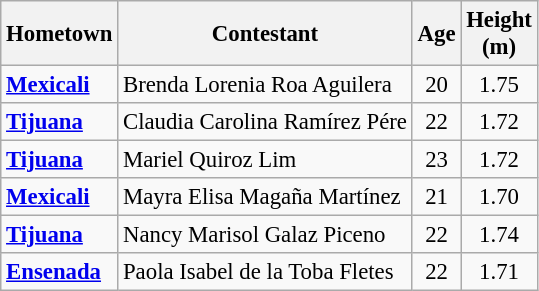<table class="wikitable sortable" style="font-size: 95%;">
<tr>
<th>Hometown</th>
<th>Contestant</th>
<th>Age</th>
<th>Height<br> (m)</th>
</tr>
<tr>
<td><strong><a href='#'>Mexicali</a></strong></td>
<td>Brenda Lorenia Roa Aguilera</td>
<td align="center">20</td>
<td align="center">1.75</td>
</tr>
<tr>
<td><strong><a href='#'>Tijuana</a></strong></td>
<td>Claudia Carolina Ramírez Pére</td>
<td align="center">22</td>
<td align="center">1.72</td>
</tr>
<tr>
<td><strong><a href='#'>Tijuana</a></strong></td>
<td>Mariel Quiroz Lim</td>
<td align="center">23</td>
<td align="center">1.72</td>
</tr>
<tr>
<td><strong><a href='#'>Mexicali</a></strong></td>
<td>Mayra Elisa Magaña Martínez</td>
<td align="center">21</td>
<td align="center">1.70</td>
</tr>
<tr>
<td><strong><a href='#'>Tijuana</a></strong></td>
<td>Nancy Marisol Galaz Piceno</td>
<td align="center">22</td>
<td align="center">1.74</td>
</tr>
<tr>
<td><strong><a href='#'>Ensenada</a></strong></td>
<td>Paola Isabel de la Toba Fletes</td>
<td align="center">22</td>
<td align="center">1.71</td>
</tr>
</table>
